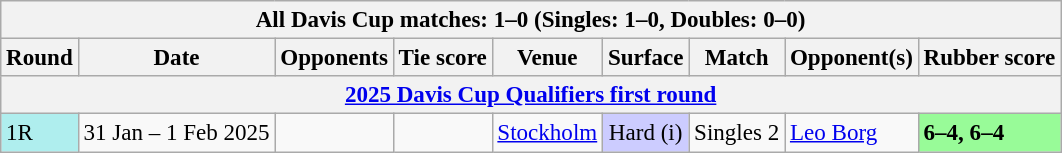<table class="wikitable" style="font-size:96%">
<tr>
<th colspan="9">All Davis Cup matches: 1–0 (Singles: 1–0, Doubles: 0–0)</th>
</tr>
<tr>
<th>Round</th>
<th>Date</th>
<th>Opponents</th>
<th>Tie score</th>
<th>Venue</th>
<th>Surface</th>
<th>Match</th>
<th>Opponent(s)</th>
<th>Rubber score</th>
</tr>
<tr>
<th colspan="9"><a href='#'>2025 Davis Cup Qualifiers first round</a></th>
</tr>
<tr>
<td bgcolor="afeeee">1R</td>
<td>31 Jan – 1 Feb 2025</td>
<td></td>
<td></td>
<td><a href='#'>Stockholm</a></td>
<td style="text-align:center; background:#ccf;">Hard (i)</td>
<td>Singles 2</td>
<td><a href='#'>Leo Borg</a></td>
<td bgcolor="98fb98"><strong>6–4, 6–4</strong></td>
</tr>
</table>
